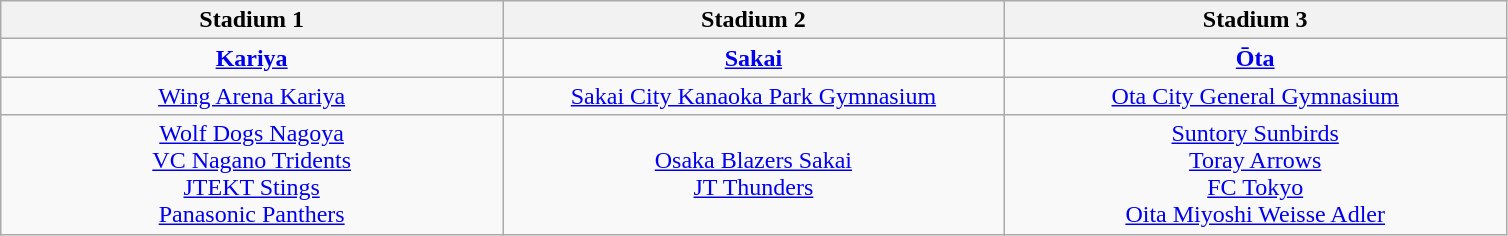<table class=wikitable style=text-align:center>
<tr>
<th width=25%>Stadium 1</th>
<th width=25%>Stadium 2</th>
<th width=25%>Stadium 3</th>
</tr>
<tr>
<td><strong><a href='#'>Kariya</a></strong></td>
<td><strong><a href='#'>Sakai</a></strong></td>
<td><strong><a href='#'>Ōta</a></strong></td>
</tr>
<tr>
<td><a href='#'>Wing Arena Kariya</a></td>
<td><a href='#'>Sakai City Kanaoka Park Gymnasium</a></td>
<td><a href='#'>Ota City General Gymnasium</a></td>
</tr>
<tr>
<td><a href='#'>Wolf Dogs Nagoya</a><br><a href='#'>VC Nagano Tridents</a><br><a href='#'>JTEKT Stings</a><br><a href='#'>Panasonic Panthers</a></td>
<td><a href='#'>Osaka Blazers Sakai</a><br><a href='#'>JT Thunders</a></td>
<td><a href='#'>Suntory Sunbirds</a><br><a href='#'>Toray Arrows</a><br><a href='#'>FC Tokyo</a><br><a href='#'>Oita Miyoshi Weisse Adler</a></td>
</tr>
</table>
